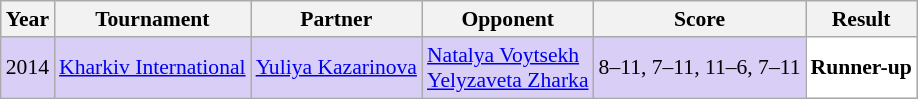<table class="sortable wikitable" style="font-size: 90%;">
<tr>
<th>Year</th>
<th>Tournament</th>
<th>Partner</th>
<th>Opponent</th>
<th>Score</th>
<th>Result</th>
</tr>
<tr style="background:#D8CEF6">
<td align="center">2014</td>
<td align="left"><a href='#'>Kharkiv International</a></td>
<td align="left"> <a href='#'>Yuliya Kazarinova</a></td>
<td align="left"> <a href='#'>Natalya Voytsekh</a> <br>  <a href='#'>Yelyzaveta Zharka</a></td>
<td align="left">8–11, 7–11, 11–6, 7–11</td>
<td style="text-align:left; background:white"> <strong>Runner-up</strong></td>
</tr>
</table>
